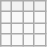<table class="wikitable">
<tr>
<th></th>
<th></th>
<th></th>
<th></th>
</tr>
<tr>
<td></td>
<td></td>
<td></td>
<td></td>
</tr>
<tr>
<td></td>
<td></td>
<td></td>
<td></td>
</tr>
<tr>
<td></td>
<td></td>
<td></td>
<td></td>
</tr>
</table>
